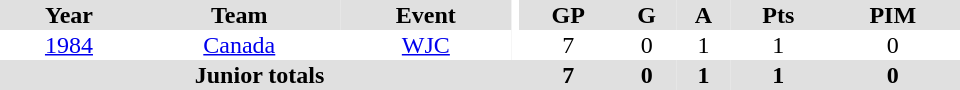<table border="0" cellpadding="1" cellspacing="0" ID="Table3" style="text-align:center; width:40em">
<tr bgcolor="#e0e0e0">
<th>Year</th>
<th>Team</th>
<th>Event</th>
<th rowspan="102" bgcolor="#ffffff"></th>
<th>GP</th>
<th>G</th>
<th>A</th>
<th>Pts</th>
<th>PIM</th>
</tr>
<tr>
<td><a href='#'>1984</a></td>
<td><a href='#'>Canada</a></td>
<td><a href='#'>WJC</a></td>
<td>7</td>
<td>0</td>
<td>1</td>
<td>1</td>
<td>0</td>
</tr>
<tr bgcolor="#e0e0e0">
<th colspan="4">Junior totals</th>
<th>7</th>
<th>0</th>
<th>1</th>
<th>1</th>
<th>0</th>
</tr>
</table>
